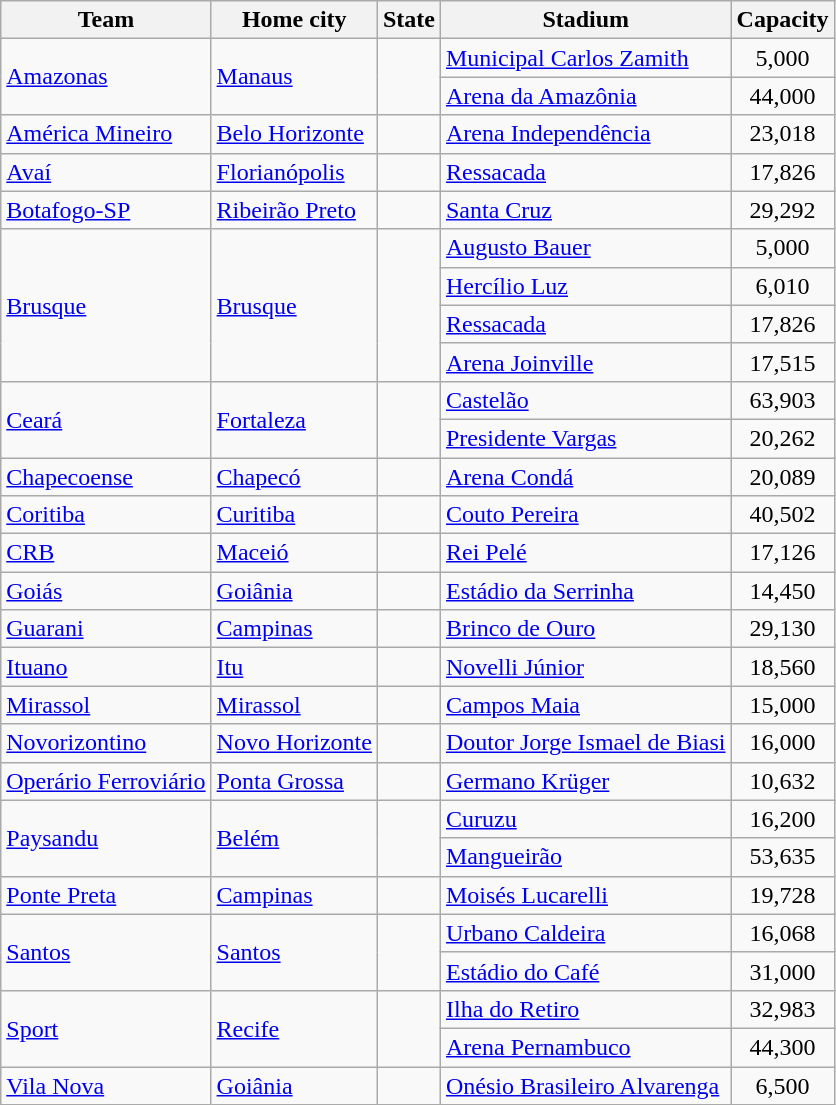<table class="wikitable sortable" |>
<tr>
<th>Team</th>
<th>Home city</th>
<th>State</th>
<th>Stadium</th>
<th>Capacity</th>
</tr>
<tr>
<td rowspan=2><a href='#'>Amazonas</a></td>
<td rowspan=2><a href='#'>Manaus</a></td>
<td rowspan=2></td>
<td><a href='#'>Municipal Carlos Zamith</a></td>
<td align=center>5,000</td>
</tr>
<tr>
<td><a href='#'>Arena da Amazônia</a></td>
<td align=center>44,000</td>
</tr>
<tr>
<td><a href='#'>América Mineiro</a></td>
<td><a href='#'>Belo Horizonte</a></td>
<td></td>
<td><a href='#'>Arena Independência</a></td>
<td align=center>23,018</td>
</tr>
<tr>
<td><a href='#'>Avaí</a></td>
<td><a href='#'>Florianópolis</a></td>
<td></td>
<td><a href='#'>Ressacada</a></td>
<td align=center>17,826</td>
</tr>
<tr>
<td><a href='#'>Botafogo-SP</a></td>
<td><a href='#'>Ribeirão Preto</a></td>
<td></td>
<td><a href='#'>Santa Cruz</a></td>
<td align=center>29,292</td>
</tr>
<tr>
<td rowspan=4><a href='#'>Brusque</a></td>
<td rowspan=4><a href='#'>Brusque</a></td>
<td rowspan=4></td>
<td><a href='#'>Augusto Bauer</a></td>
<td align=center>5,000</td>
</tr>
<tr>
<td><a href='#'>Hercílio Luz</a> </td>
<td align=center>6,010</td>
</tr>
<tr>
<td><a href='#'>Ressacada</a> </td>
<td align=center>17,826</td>
</tr>
<tr>
<td><a href='#'>Arena Joinville</a> </td>
<td align=center>17,515</td>
</tr>
<tr>
<td rowspan=2><a href='#'>Ceará</a></td>
<td rowspan=2><a href='#'>Fortaleza</a></td>
<td rowspan=2></td>
<td><a href='#'>Castelão</a></td>
<td align=center>63,903</td>
</tr>
<tr>
<td><a href='#'>Presidente Vargas</a></td>
<td align=center>20,262</td>
</tr>
<tr>
<td><a href='#'>Chapecoense</a></td>
<td><a href='#'>Chapecó</a></td>
<td></td>
<td><a href='#'>Arena Condá</a></td>
<td align=center>20,089</td>
</tr>
<tr>
<td><a href='#'>Coritiba</a></td>
<td><a href='#'>Curitiba</a></td>
<td></td>
<td><a href='#'>Couto Pereira</a></td>
<td align=center>40,502</td>
</tr>
<tr>
<td><a href='#'>CRB</a></td>
<td><a href='#'>Maceió</a></td>
<td></td>
<td><a href='#'>Rei Pelé</a></td>
<td align=center>17,126</td>
</tr>
<tr>
<td><a href='#'>Goiás</a></td>
<td><a href='#'>Goiânia</a></td>
<td></td>
<td><a href='#'>Estádio da Serrinha</a></td>
<td align=center>14,450</td>
</tr>
<tr>
<td><a href='#'>Guarani</a></td>
<td><a href='#'>Campinas</a></td>
<td></td>
<td><a href='#'>Brinco de Ouro</a></td>
<td align=center>29,130</td>
</tr>
<tr>
<td><a href='#'>Ituano</a></td>
<td><a href='#'>Itu</a></td>
<td></td>
<td><a href='#'>Novelli Júnior</a></td>
<td align=center>18,560</td>
</tr>
<tr>
<td><a href='#'>Mirassol</a></td>
<td><a href='#'>Mirassol</a></td>
<td></td>
<td><a href='#'>Campos Maia</a></td>
<td align=center>15,000</td>
</tr>
<tr>
<td><a href='#'>Novorizontino</a></td>
<td><a href='#'>Novo Horizonte</a></td>
<td></td>
<td><a href='#'>Doutor Jorge Ismael de Biasi</a></td>
<td align=center>16,000</td>
</tr>
<tr>
<td><a href='#'>Operário Ferroviário</a></td>
<td><a href='#'>Ponta Grossa</a></td>
<td></td>
<td><a href='#'>Germano Krüger</a></td>
<td align=center>10,632</td>
</tr>
<tr>
<td rowspan=2><a href='#'>Paysandu</a></td>
<td rowspan=2><a href='#'>Belém</a></td>
<td rowspan=2></td>
<td><a href='#'>Curuzu</a></td>
<td align=center>16,200</td>
</tr>
<tr>
<td><a href='#'>Mangueirão</a></td>
<td align=center>53,635</td>
</tr>
<tr>
<td><a href='#'>Ponte Preta</a></td>
<td><a href='#'>Campinas</a></td>
<td></td>
<td><a href='#'>Moisés Lucarelli</a></td>
<td align=center>19,728</td>
</tr>
<tr>
<td rowspan=2><a href='#'>Santos</a></td>
<td rowspan=2><a href='#'>Santos</a></td>
<td rowspan=2></td>
<td><a href='#'>Urbano Caldeira</a></td>
<td align=center>16,068</td>
</tr>
<tr>
<td><a href='#'>Estádio do Café</a> </td>
<td align=center>31,000</td>
</tr>
<tr>
<td rowspan=2><a href='#'>Sport</a></td>
<td rowspan=2><a href='#'>Recife</a></td>
<td rowspan=2></td>
<td><a href='#'>Ilha do Retiro</a></td>
<td align=center>32,983</td>
</tr>
<tr>
<td><a href='#'>Arena Pernambuco</a> </td>
<td align=center>44,300</td>
</tr>
<tr>
<td><a href='#'>Vila Nova</a></td>
<td><a href='#'>Goiânia</a></td>
<td></td>
<td><a href='#'>Onésio Brasileiro Alvarenga</a></td>
<td align=center>6,500</td>
</tr>
</table>
